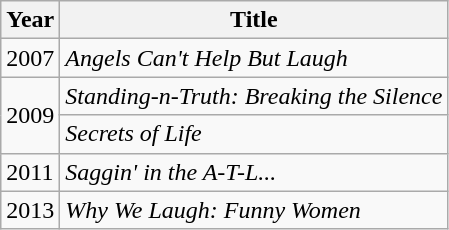<table class="wikitable sortable">
<tr>
<th>Year</th>
<th>Title</th>
</tr>
<tr>
<td>2007</td>
<td><em>Angels Can't Help But Laugh</em></td>
</tr>
<tr>
<td rowspan=2>2009</td>
<td><em>Standing-n-Truth: Breaking the Silence</em></td>
</tr>
<tr>
<td><em>Secrets of Life</em></td>
</tr>
<tr>
<td>2011</td>
<td><em>Saggin' in the A-T-L...</em></td>
</tr>
<tr>
<td>2013</td>
<td><em>Why We Laugh: Funny Women</em></td>
</tr>
</table>
